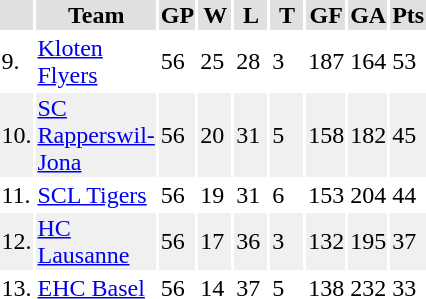<table>
<tr>
<th colspan=2></th>
</tr>
<tr bgcolor="#e0e0e0">
<th width=10></th>
<th width=70>Team</th>
<th width=20>GP</th>
<th width=20>W</th>
<th width=20>L</th>
<th width=20>T</th>
<th width=20>GF</th>
<th width=20>GA</th>
<th width=20>Pts</th>
</tr>
<tr>
<td>9.</td>
<td><a href='#'>Kloten Flyers</a></td>
<td>56</td>
<td>25</td>
<td>28</td>
<td>3</td>
<td>187</td>
<td>164</td>
<td>53</td>
</tr>
<tr bgcolor="#f0f0f0">
<td>10.</td>
<td><a href='#'>SC Rapperswil-Jona</a></td>
<td>56</td>
<td>20</td>
<td>31</td>
<td>5</td>
<td>158</td>
<td>182</td>
<td>45</td>
</tr>
<tr>
<td>11.</td>
<td><a href='#'>SCL Tigers</a></td>
<td>56</td>
<td>19</td>
<td>31</td>
<td>6</td>
<td>153</td>
<td>204</td>
<td>44</td>
</tr>
<tr bgcolor="#f0f0f0">
<td>12.</td>
<td><a href='#'>HC Lausanne</a></td>
<td>56</td>
<td>17</td>
<td>36</td>
<td>3</td>
<td>132</td>
<td>195</td>
<td>37</td>
</tr>
<tr>
<td>13.</td>
<td><a href='#'>EHC Basel</a></td>
<td>56</td>
<td>14</td>
<td>37</td>
<td>5</td>
<td>138</td>
<td>232</td>
<td>33</td>
</tr>
</table>
